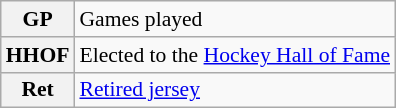<table class="wikitable" style="font-size:90%;">
<tr>
<th>GP</th>
<td>Games played</td>
</tr>
<tr>
<th>HHOF</th>
<td>Elected to the <a href='#'>Hockey Hall of Fame</a></td>
</tr>
<tr>
<th>Ret</th>
<td><a href='#'>Retired jersey</a></td>
</tr>
</table>
